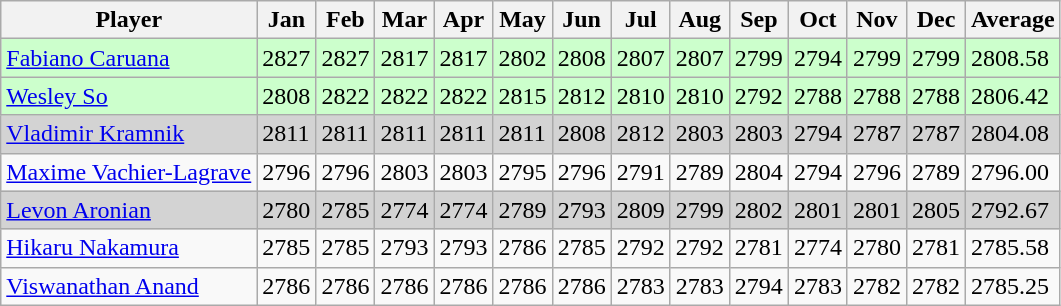<table class="wikitable sortable" style="text-align: left;">
<tr>
<th>Player</th>
<th>Jan</th>
<th>Feb</th>
<th>Mar</th>
<th>Apr</th>
<th>May</th>
<th>Jun</th>
<th>Jul</th>
<th>Aug</th>
<th>Sep</th>
<th>Oct</th>
<th>Nov</th>
<th>Dec</th>
<th>Average</th>
</tr>
<tr style="background:#ccffcc;">
<td> <a href='#'>Fabiano Caruana</a></td>
<td>2827</td>
<td>2827</td>
<td>2817</td>
<td>2817</td>
<td>2802</td>
<td>2808</td>
<td>2807</td>
<td>2807</td>
<td>2799</td>
<td>2794</td>
<td>2799</td>
<td>2799</td>
<td>2808.58</td>
</tr>
<tr style="background:#ccffcc;">
<td> <a href='#'>Wesley So</a></td>
<td>2808</td>
<td>2822</td>
<td>2822</td>
<td>2822</td>
<td>2815</td>
<td>2812</td>
<td>2810</td>
<td>2810</td>
<td>2792</td>
<td>2788</td>
<td>2788</td>
<td>2788</td>
<td>2806.42</td>
</tr>
<tr style="background:lightgrey;">
<td> <a href='#'>Vladimir Kramnik</a></td>
<td>2811</td>
<td>2811</td>
<td>2811</td>
<td>2811</td>
<td>2811</td>
<td>2808</td>
<td>2812</td>
<td>2803</td>
<td>2803</td>
<td>2794</td>
<td>2787</td>
<td>2787</td>
<td>2804.08</td>
</tr>
<tr>
<td> <a href='#'>Maxime Vachier-Lagrave</a></td>
<td>2796</td>
<td>2796</td>
<td>2803</td>
<td>2803</td>
<td>2795</td>
<td>2796</td>
<td>2791</td>
<td>2789</td>
<td>2804</td>
<td>2794</td>
<td>2796</td>
<td>2789</td>
<td>2796.00</td>
</tr>
<tr style="background:lightgrey;">
<td> <a href='#'>Levon Aronian</a></td>
<td>2780</td>
<td>2785</td>
<td>2774</td>
<td>2774</td>
<td>2789</td>
<td>2793</td>
<td>2809</td>
<td>2799</td>
<td>2802</td>
<td>2801</td>
<td>2801</td>
<td>2805</td>
<td>2792.67</td>
</tr>
<tr>
<td> <a href='#'>Hikaru Nakamura</a></td>
<td>2785</td>
<td>2785</td>
<td>2793</td>
<td>2793</td>
<td>2786</td>
<td>2785</td>
<td>2792</td>
<td>2792</td>
<td>2781</td>
<td>2774</td>
<td>2780</td>
<td>2781</td>
<td>2785.58</td>
</tr>
<tr>
<td> <a href='#'>Viswanathan Anand</a></td>
<td>2786</td>
<td>2786</td>
<td>2786</td>
<td>2786</td>
<td>2786</td>
<td>2786</td>
<td>2783</td>
<td>2783</td>
<td>2794</td>
<td>2783</td>
<td>2782</td>
<td>2782</td>
<td>2785.25</td>
</tr>
</table>
